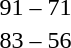<table style="text-align:center">
<tr>
<th width=200></th>
<th width=100></th>
<th width=200></th>
<th></th>
</tr>
<tr>
<td align=right><strong></strong></td>
<td>91 – 71</td>
<td align=left></td>
</tr>
<tr>
<td align=right><strong></strong></td>
<td>83 – 56</td>
<td align=left></td>
</tr>
</table>
